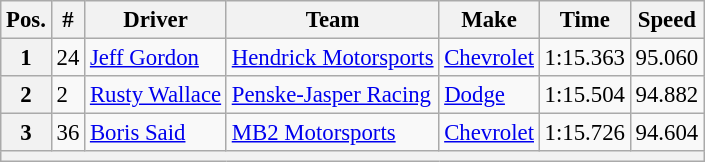<table class="wikitable" style="font-size:95%">
<tr>
<th>Pos.</th>
<th>#</th>
<th>Driver</th>
<th>Team</th>
<th>Make</th>
<th>Time</th>
<th>Speed</th>
</tr>
<tr>
<th>1</th>
<td>24</td>
<td><a href='#'>Jeff Gordon</a></td>
<td><a href='#'>Hendrick Motorsports</a></td>
<td><a href='#'>Chevrolet</a></td>
<td>1:15.363</td>
<td>95.060</td>
</tr>
<tr>
<th>2</th>
<td>2</td>
<td><a href='#'>Rusty Wallace</a></td>
<td><a href='#'>Penske-Jasper Racing</a></td>
<td><a href='#'>Dodge</a></td>
<td>1:15.504</td>
<td>94.882</td>
</tr>
<tr>
<th>3</th>
<td>36</td>
<td><a href='#'>Boris Said</a></td>
<td><a href='#'>MB2 Motorsports</a></td>
<td><a href='#'>Chevrolet</a></td>
<td>1:15.726</td>
<td>94.604</td>
</tr>
<tr>
<th colspan="7"></th>
</tr>
</table>
